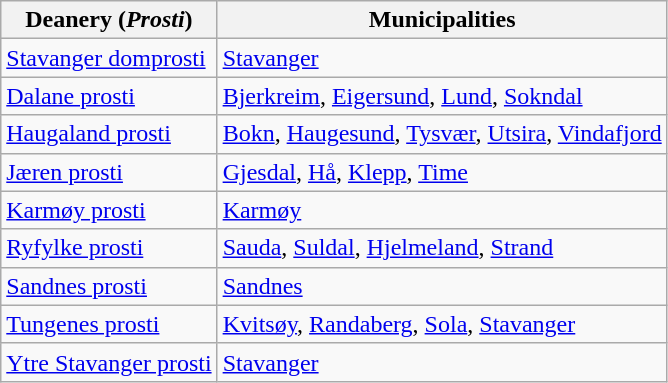<table class="wikitable">
<tr>
<th>Deanery (<em>Prosti</em>)</th>
<th>Municipalities</th>
</tr>
<tr>
<td><a href='#'>Stavanger domprosti</a></td>
<td><a href='#'>Stavanger</a></td>
</tr>
<tr>
<td><a href='#'>Dalane prosti</a></td>
<td><a href='#'>Bjerkreim</a>, <a href='#'>Eigersund</a>, <a href='#'>Lund</a>, <a href='#'>Sokndal</a></td>
</tr>
<tr>
<td><a href='#'>Haugaland prosti</a></td>
<td><a href='#'>Bokn</a>, <a href='#'>Haugesund</a>, <a href='#'>Tysvær</a>, <a href='#'>Utsira</a>, <a href='#'>Vindafjord</a></td>
</tr>
<tr>
<td><a href='#'>Jæren prosti</a></td>
<td><a href='#'>Gjesdal</a>, <a href='#'>Hå</a>, <a href='#'>Klepp</a>, <a href='#'>Time</a></td>
</tr>
<tr>
<td><a href='#'>Karmøy prosti</a></td>
<td><a href='#'>Karmøy</a></td>
</tr>
<tr>
<td><a href='#'>Ryfylke prosti</a></td>
<td><a href='#'>Sauda</a>, <a href='#'>Suldal</a>, <a href='#'>Hjelmeland</a>, <a href='#'>Strand</a></td>
</tr>
<tr>
<td><a href='#'>Sandnes prosti</a></td>
<td><a href='#'>Sandnes</a></td>
</tr>
<tr>
<td><a href='#'>Tungenes prosti</a></td>
<td><a href='#'>Kvitsøy</a>, <a href='#'>Randaberg</a>, <a href='#'>Sola</a>, <a href='#'>Stavanger</a></td>
</tr>
<tr>
<td><a href='#'>Ytre Stavanger prosti</a></td>
<td><a href='#'>Stavanger</a></td>
</tr>
</table>
